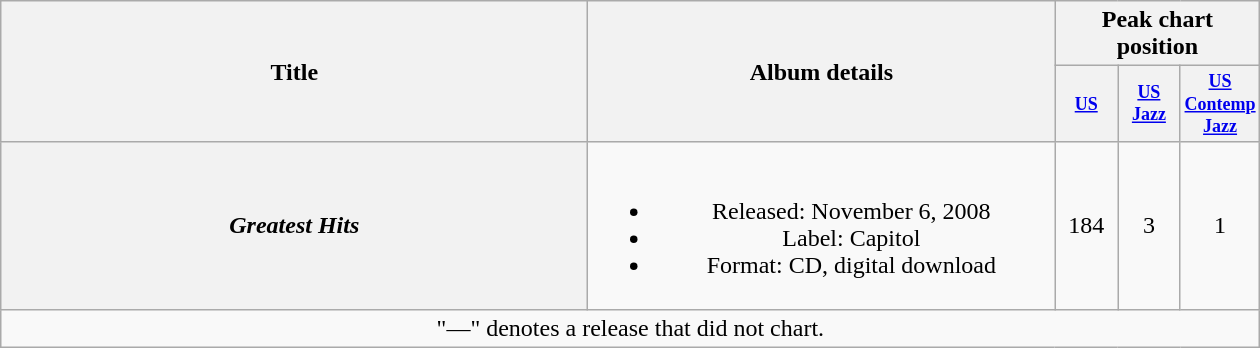<table class="wikitable plainrowheaders" style="text-align:center;" border="1">
<tr>
<th scope="col" rowspan="2" style="width:24em;">Title</th>
<th scope="col" rowspan="2" style="width:19em;">Album details</th>
<th scope="col" colspan="3">Peak chart position</th>
</tr>
<tr>
<th scope="col" style="width:3em;font-size:75%;"><a href='#'>US</a><br></th>
<th scope="col" style="width:3em;font-size:75%;"><a href='#'>US Jazz</a><br></th>
<th scope="col" style="width:3em;font-size:75%;"><a href='#'>US Contemp Jazz</a><br></th>
</tr>
<tr>
<th scope="row"><em>Greatest Hits</em></th>
<td><br><ul><li>Released: November 6, 2008</li><li>Label: Capitol</li><li>Format: CD, digital download</li></ul></td>
<td>184</td>
<td>3</td>
<td>1</td>
</tr>
<tr>
<td style=text-align:center" colspan="12" style="font-size: 8pt">"—" denotes a release that did not chart.</td>
</tr>
</table>
